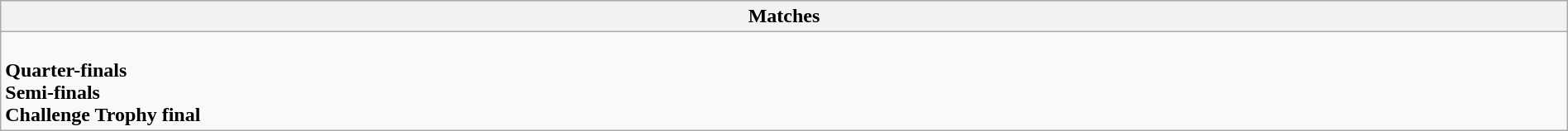<table class="wikitable collapsible collapsed" style="width:100%;">
<tr>
<th>Matches</th>
</tr>
<tr>
<td><br><strong>Quarter-finals</strong>



<br><strong>Semi-finals</strong>

<br><strong>Challenge Trophy final</strong>
</td>
</tr>
</table>
